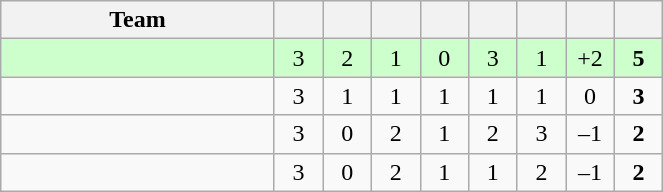<table class="wikitable" style="text-align:center">
<tr>
<th width=175>Team</th>
<th width=25></th>
<th width=25></th>
<th width=25></th>
<th width=25></th>
<th width=25></th>
<th width=25></th>
<th width=25></th>
<th width=25></th>
</tr>
<tr bgcolor=#ccffcc>
<td align=left></td>
<td>3</td>
<td>2</td>
<td>1</td>
<td>0</td>
<td>3</td>
<td>1</td>
<td>+2</td>
<td><strong>5</strong></td>
</tr>
<tr>
<td align=left></td>
<td>3</td>
<td>1</td>
<td>1</td>
<td>1</td>
<td>1</td>
<td>1</td>
<td>0</td>
<td><strong>3</strong></td>
</tr>
<tr>
<td align=left></td>
<td>3</td>
<td>0</td>
<td>2</td>
<td>1</td>
<td>2</td>
<td>3</td>
<td>–1</td>
<td><strong>2</strong></td>
</tr>
<tr>
<td align=left></td>
<td>3</td>
<td>0</td>
<td>2</td>
<td>1</td>
<td>1</td>
<td>2</td>
<td>–1</td>
<td><strong>2</strong></td>
</tr>
</table>
